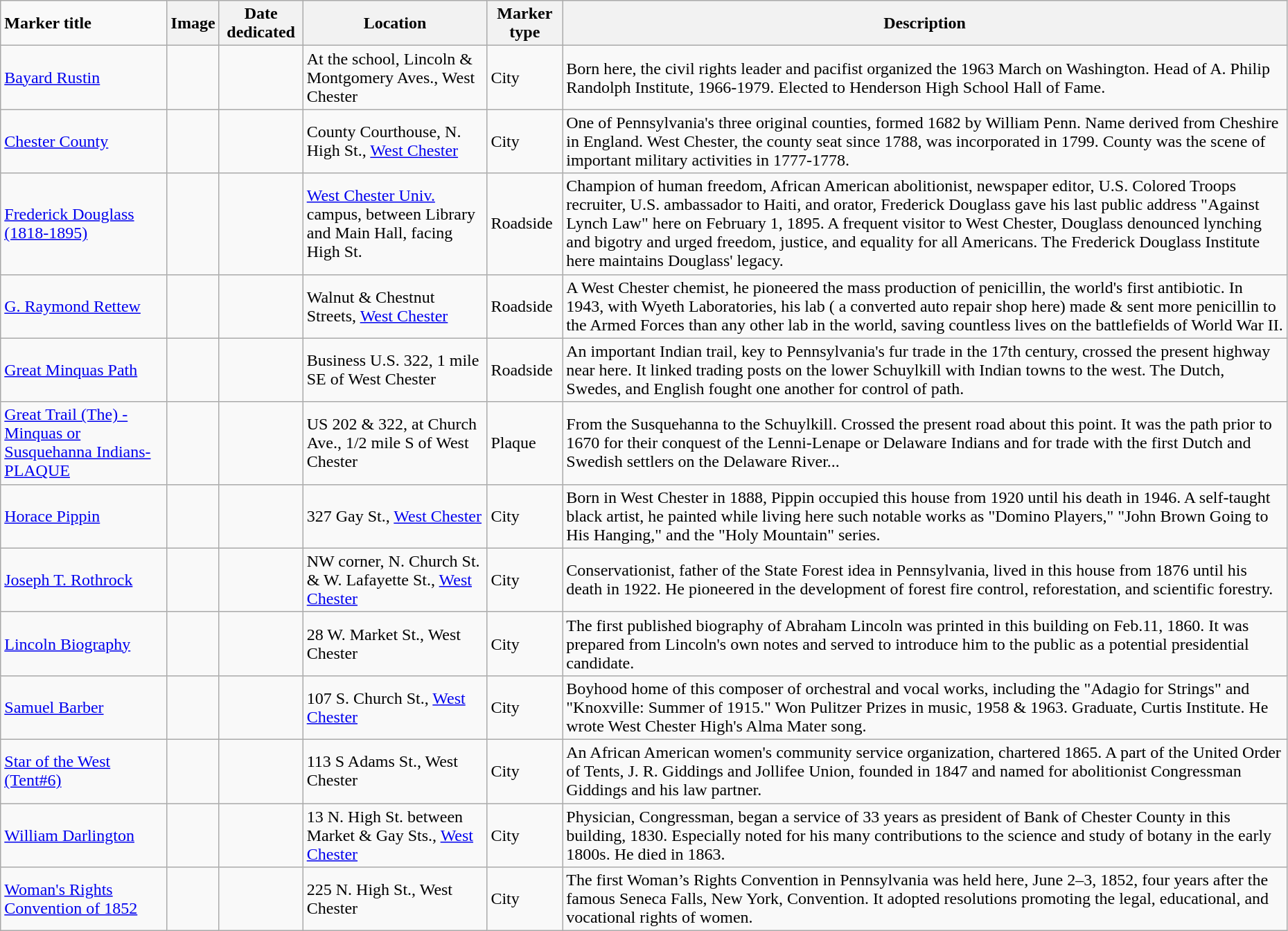<table class="wikitable sortable" style="width:98%">
<tr>
<td><strong>Marker title</strong></td>
<th class="unsortable"><strong>Image</strong></th>
<th><strong>Date dedicated</strong></th>
<th><strong>Location</strong></th>
<th><strong>Marker type</strong></th>
<th><strong>Description</strong></th>
</tr>
<tr ->
<td><a href='#'>Bayard Rustin</a></td>
<td></td>
<td></td>
<td>At the school, Lincoln & Montgomery Aves., West Chester</td>
<td>City</td>
<td>Born here, the civil rights leader and pacifist organized the 1963 March on Washington. Head of A. Philip Randolph Institute, 1966-1979. Elected to Henderson High School Hall of Fame.</td>
</tr>
<tr ->
<td><a href='#'>Chester County</a></td>
<td></td>
<td></td>
<td>County Courthouse, N. High St., <a href='#'>West Chester</a><br><small></small></td>
<td>City</td>
<td>One of Pennsylvania's three original counties, formed 1682 by William Penn. Name derived from Cheshire in England. West Chester, the county seat since 1788, was incorporated in 1799. County was the scene of important military activities in 1777-1778.</td>
</tr>
<tr ->
<td><a href='#'>Frederick Douglass (1818-1895)</a></td>
<td></td>
<td></td>
<td><a href='#'>West Chester Univ.</a> campus, between Library and Main Hall, facing High St.<br><small></small></td>
<td>Roadside</td>
<td>Champion of human freedom, African American abolitionist, newspaper editor, U.S. Colored Troops recruiter, U.S. ambassador to Haiti, and orator, Frederick Douglass gave his last public address "Against Lynch Law" here on February 1, 1895. A frequent visitor to West Chester, Douglass denounced lynching and bigotry and urged freedom, justice, and equality for all Americans. The Frederick Douglass Institute here maintains Douglass' legacy.</td>
</tr>
<tr ->
<td><a href='#'>G. Raymond Rettew</a></td>
<td></td>
<td></td>
<td>Walnut & Chestnut Streets, <a href='#'>West Chester</a><br><small></small></td>
<td>Roadside</td>
<td>A West Chester chemist, he pioneered the mass production of penicillin, the world's first antibiotic. In 1943, with Wyeth Laboratories, his lab ( a converted auto repair shop here) made & sent more penicillin to the Armed Forces than any other lab in the world, saving countless lives on the battlefields of World War II.</td>
</tr>
<tr ->
<td><a href='#'>Great Minquas Path</a></td>
<td></td>
<td></td>
<td>Business U.S. 322, 1 mile SE of West Chester<br><small></small></td>
<td>Roadside</td>
<td>An important Indian trail, key to Pennsylvania's fur trade in the 17th century, crossed the present highway near here. It linked trading posts on the lower Schuylkill with Indian towns to the west. The Dutch, Swedes, and English fought one another for control of path.</td>
</tr>
<tr ->
<td><a href='#'>Great Trail (The) - Minquas or Susquehanna Indians- PLAQUE</a></td>
<td></td>
<td></td>
<td>US 202 & 322, at Church Ave., 1/2 mile S of West Chester<br><small></small></td>
<td>Plaque</td>
<td>From the Susquehanna to the Schuylkill. Crossed the present road about this point. It was the path prior to 1670 for their conquest of the Lenni-Lenape or Delaware Indians and for trade with the first Dutch and Swedish settlers on the Delaware River...</td>
</tr>
<tr ->
<td><a href='#'>Horace Pippin</a></td>
<td></td>
<td></td>
<td>327 Gay St., <a href='#'>West Chester</a><br><small></small></td>
<td>City</td>
<td>Born in West Chester in 1888, Pippin occupied this house from 1920 until his death in 1946. A self-taught black artist, he painted while living here such notable works as "Domino Players," "John Brown Going to His Hanging," and the "Holy Mountain" series.</td>
</tr>
<tr ->
<td><a href='#'>Joseph T. Rothrock</a></td>
<td></td>
<td></td>
<td>NW corner, N. Church St. & W. Lafayette St., <a href='#'>West Chester</a><br><small></small></td>
<td>City</td>
<td>Conservationist, father of the State Forest idea in Pennsylvania, lived in this house from 1876 until his death in 1922. He pioneered in the development of forest fire control, reforestation, and scientific forestry.</td>
</tr>
<tr ->
<td><a href='#'>Lincoln Biography</a></td>
<td></td>
<td></td>
<td>28 W. Market St., West Chester<br><small></small></td>
<td>City</td>
<td>The first published biography of Abraham Lincoln was printed in this building on Feb.11, 1860. It was prepared from Lincoln's own notes and served to introduce him to the public as a potential presidential candidate.</td>
</tr>
<tr ->
<td><a href='#'>Samuel Barber</a></td>
<td></td>
<td></td>
<td>107 S. Church St., <a href='#'>West Chester</a><br><small></small></td>
<td>City</td>
<td>Boyhood home of this composer of orchestral and vocal works, including the "Adagio for Strings" and "Knoxville: Summer of 1915." Won Pulitzer Prizes in music, 1958 & 1963. Graduate, Curtis Institute. He wrote West Chester High's Alma Mater song.</td>
</tr>
<tr ->
<td><a href='#'>Star of the West (Tent#6)</a></td>
<td></td>
<td></td>
<td>113 S Adams St., West Chester<br><small></small></td>
<td>City</td>
<td>An African American women's community service organization, chartered 1865. A part of the United Order of Tents, J. R. Giddings and Jollifee Union, founded in 1847 and named for abolitionist Congressman Giddings and his law partner.</td>
</tr>
<tr ->
<td><a href='#'>William Darlington</a></td>
<td></td>
<td></td>
<td>13 N. High St. between Market & Gay Sts., <a href='#'>West Chester</a><br><small></small></td>
<td>City</td>
<td>Physician, Congressman, began a service of 33 years as president of Bank of Chester County in this building, 1830. Especially noted for his many contributions to the science and study of botany in the early 1800s. He died in 1863.</td>
</tr>
<tr ->
<td><a href='#'>Woman's Rights Convention of 1852</a></td>
<td></td>
<td></td>
<td>225 N. High St., West Chester<br><small></small></td>
<td>City</td>
<td>The first Woman’s Rights Convention in Pennsylvania was held here, June 2–3, 1852, four years after the famous Seneca Falls, New York, Convention. It adopted resolutions promoting the legal, educational, and vocational rights of women.</td>
</tr>
</table>
